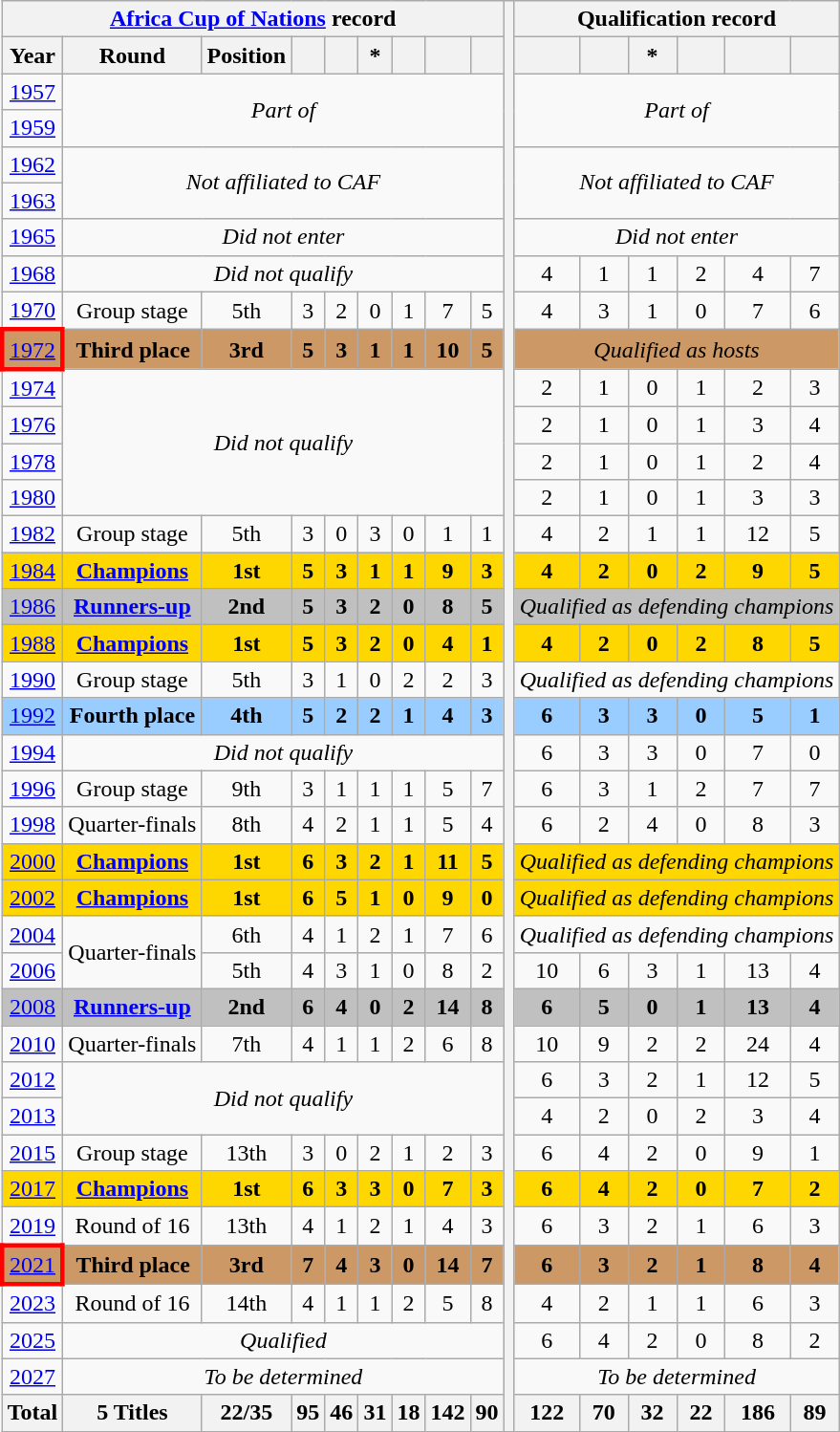<table class="wikitable" style="text-align: center;">
<tr>
<th colspan=9><a href='#'>Africa Cup of Nations</a> record</th>
<th rowspan=41></th>
<th colspan="7">Qualification record</th>
</tr>
<tr>
<th>Year</th>
<th>Round</th>
<th>Position</th>
<th></th>
<th></th>
<th>*</th>
<th></th>
<th></th>
<th></th>
<th></th>
<th></th>
<th>*</th>
<th></th>
<th></th>
<th></th>
</tr>
<tr>
<td> <a href='#'>1957</a></td>
<td colspan=8 rowspan=2><em>Part of </em></td>
<td colspan="6" rowspan="2"><em>Part of </em></td>
</tr>
<tr>
<td> <a href='#'>1959</a></td>
</tr>
<tr>
<td> <a href='#'>1962</a></td>
<td rowspan=2 colspan=8><em>Not affiliated to CAF</em></td>
<td colspan="6" rowspan="2"><em>Not affiliated to CAF</em></td>
</tr>
<tr>
<td> <a href='#'>1963</a></td>
</tr>
<tr>
<td> <a href='#'>1965</a></td>
<td colspan=8><em>Did not enter</em></td>
<td colspan="6"><em>Did not enter</em></td>
</tr>
<tr>
<td> <a href='#'>1968</a></td>
<td colspan=8><em>Did not qualify</em></td>
<td>4</td>
<td>1</td>
<td>1</td>
<td>2</td>
<td>4</td>
<td>7</td>
</tr>
<tr>
<td> <a href='#'>1970</a></td>
<td>Group stage</td>
<td>5th</td>
<td>3</td>
<td>2</td>
<td>0</td>
<td>1</td>
<td>7</td>
<td>5</td>
<td>4</td>
<td>3</td>
<td>1</td>
<td>0</td>
<td>7</td>
<td>6</td>
</tr>
<tr bgcolor="#cc9966">
<td style="border: 3px solid red"> <a href='#'>1972</a></td>
<td><strong>Third place</strong></td>
<td><strong>3rd</strong></td>
<td><strong>5</strong></td>
<td><strong>3</strong></td>
<td><strong>1</strong></td>
<td><strong>1</strong></td>
<td><strong>10</strong></td>
<td><strong>5</strong></td>
<td colspan="6"><em> Qualified as hosts</em></td>
</tr>
<tr>
<td> <a href='#'>1974</a></td>
<td colspan=8 rowspan=4><em>Did not qualify</em></td>
<td>2</td>
<td>1</td>
<td>0</td>
<td>1</td>
<td>2</td>
<td>3</td>
</tr>
<tr>
<td> <a href='#'>1976</a></td>
<td>2</td>
<td>1</td>
<td>0</td>
<td>1</td>
<td>3</td>
<td>4</td>
</tr>
<tr>
<td> <a href='#'>1978</a></td>
<td>2</td>
<td>1</td>
<td>0</td>
<td>1</td>
<td>2</td>
<td>4</td>
</tr>
<tr>
<td> <a href='#'>1980</a></td>
<td>2</td>
<td>1</td>
<td>0</td>
<td>1</td>
<td>3</td>
<td>3</td>
</tr>
<tr>
<td> <a href='#'>1982</a></td>
<td>Group stage</td>
<td>5th</td>
<td>3</td>
<td>0</td>
<td>3</td>
<td>0</td>
<td>1</td>
<td>1</td>
<td>4</td>
<td>2</td>
<td>1</td>
<td>1</td>
<td>12</td>
<td>5</td>
</tr>
<tr bgcolor="gold">
<td> <a href='#'>1984</a></td>
<td><strong><a href='#'>Champions</a></strong></td>
<td><strong>1st</strong></td>
<td><strong>5</strong></td>
<td><strong>3</strong></td>
<td><strong>1</strong></td>
<td><strong>1</strong></td>
<td><strong>9</strong></td>
<td><strong>3</strong></td>
<td><strong>4</strong></td>
<td><strong>2</strong></td>
<td><strong>0</strong></td>
<td><strong>2</strong></td>
<td><strong>9</strong></td>
<td><strong>5</strong></td>
</tr>
<tr bgcolor="silver">
<td> <a href='#'>1986</a></td>
<td><strong><a href='#'>Runners-up</a></strong></td>
<td><strong>2nd</strong></td>
<td><strong>5</strong></td>
<td><strong>3</strong></td>
<td><strong>2</strong></td>
<td><strong>0</strong></td>
<td><strong>8</strong></td>
<td><strong>5</strong></td>
<td colspan="6"><em> Qualified as defending champions</em></td>
</tr>
<tr bgcolor="gold">
<td> <a href='#'>1988</a></td>
<td><strong><a href='#'>Champions</a></strong></td>
<td><strong>1st</strong></td>
<td><strong>5</strong></td>
<td><strong>3</strong></td>
<td><strong>2</strong></td>
<td><strong>0</strong></td>
<td><strong>4</strong></td>
<td><strong>1</strong></td>
<td><strong>4</strong></td>
<td><strong>2</strong></td>
<td><strong>0</strong></td>
<td><strong>2</strong></td>
<td><strong>8</strong></td>
<td><strong>5</strong></td>
</tr>
<tr>
<td> <a href='#'>1990</a></td>
<td>Group stage</td>
<td>5th</td>
<td>3</td>
<td>1</td>
<td>0</td>
<td>2</td>
<td>2</td>
<td>3</td>
<td colspan="6"><em>Qualified as defending champions</em></td>
</tr>
<tr bgcolor="#9acdff">
<td> <a href='#'>1992</a></td>
<td><strong>Fourth place</strong></td>
<td><strong>4th</strong></td>
<td><strong>5</strong></td>
<td><strong>2</strong></td>
<td><strong>2</strong></td>
<td><strong>1</strong></td>
<td><strong>4</strong></td>
<td><strong>3</strong></td>
<td><strong>6</strong></td>
<td><strong>3</strong></td>
<td><strong>3</strong></td>
<td><strong>0</strong></td>
<td><strong>5</strong></td>
<td><strong>1</strong></td>
</tr>
<tr>
<td> <a href='#'>1994</a></td>
<td colspan=8><em>Did not qualify</em></td>
<td>6</td>
<td>3</td>
<td>3</td>
<td>0</td>
<td>7</td>
<td>0</td>
</tr>
<tr>
<td> <a href='#'>1996</a></td>
<td>Group stage</td>
<td>9th</td>
<td>3</td>
<td>1</td>
<td>1</td>
<td>1</td>
<td>5</td>
<td>7</td>
<td>6</td>
<td>3</td>
<td>1</td>
<td>2</td>
<td>7</td>
<td>7</td>
</tr>
<tr>
<td> <a href='#'>1998</a></td>
<td>Quarter-finals</td>
<td>8th</td>
<td>4</td>
<td>2</td>
<td>1</td>
<td>1</td>
<td>5</td>
<td>4</td>
<td>6</td>
<td>2</td>
<td>4</td>
<td>0</td>
<td>8</td>
<td>3</td>
</tr>
<tr bgcolor="gold">
<td>  <a href='#'>2000</a></td>
<td><strong><a href='#'>Champions</a></strong></td>
<td><strong>1st</strong></td>
<td><strong>6</strong></td>
<td><strong>3</strong></td>
<td><strong>2</strong></td>
<td><strong>1</strong></td>
<td><strong>11</strong></td>
<td><strong>5</strong></td>
<td colspan="6"><em> Qualified as defending champions</em></td>
</tr>
<tr bgcolor="gold">
<td> <a href='#'>2002</a></td>
<td><strong><a href='#'>Champions</a></strong></td>
<td><strong>1st</strong></td>
<td><strong>6</strong></td>
<td><strong>5</strong></td>
<td><strong>1</strong></td>
<td><strong>0</strong></td>
<td><strong>9</strong></td>
<td><strong>0</strong></td>
<td colspan="6"><em> Qualified as defending champions</em></td>
</tr>
<tr>
<td> <a href='#'>2004</a></td>
<td rowspan=2>Quarter-finals</td>
<td>6th</td>
<td>4</td>
<td>1</td>
<td>2</td>
<td>1</td>
<td>7</td>
<td>6</td>
<td colspan="6"><em> Qualified as defending champions</em></td>
</tr>
<tr>
<td> <a href='#'>2006</a></td>
<td>5th</td>
<td>4</td>
<td>3</td>
<td>1</td>
<td>0</td>
<td>8</td>
<td>2</td>
<td>10</td>
<td>6</td>
<td>3</td>
<td>1</td>
<td>13</td>
<td>4</td>
</tr>
<tr bgcolor="silver">
<td> <a href='#'>2008</a></td>
<td><strong><a href='#'>Runners-up</a></strong></td>
<td><strong>2nd</strong></td>
<td><strong>6</strong></td>
<td><strong>4</strong></td>
<td><strong>0</strong></td>
<td><strong>2</strong></td>
<td><strong>14</strong></td>
<td><strong>8</strong></td>
<td><strong>6</strong></td>
<td><strong>5</strong></td>
<td><strong>0</strong></td>
<td><strong>1</strong></td>
<td><strong>13</strong></td>
<td><strong>4</strong></td>
</tr>
<tr>
<td> <a href='#'>2010</a></td>
<td>Quarter-finals</td>
<td>7th</td>
<td>4</td>
<td>1</td>
<td>1</td>
<td>2</td>
<td>6</td>
<td>8</td>
<td>10</td>
<td>9</td>
<td>2</td>
<td>2</td>
<td>24</td>
<td>4</td>
</tr>
<tr>
<td>  <a href='#'>2012</a></td>
<td colspan=8 rowspan=2><em>Did not qualify</em></td>
<td>6</td>
<td>3</td>
<td>2</td>
<td>1</td>
<td>12</td>
<td>5</td>
</tr>
<tr>
<td> <a href='#'>2013</a></td>
<td>4</td>
<td>2</td>
<td>0</td>
<td>2</td>
<td>3</td>
<td>4</td>
</tr>
<tr>
<td> <a href='#'>2015</a></td>
<td>Group stage</td>
<td>13th</td>
<td>3</td>
<td>0</td>
<td>2</td>
<td>1</td>
<td>2</td>
<td>3</td>
<td>6</td>
<td>4</td>
<td>2</td>
<td>0</td>
<td>9</td>
<td>1</td>
</tr>
<tr bgcolor="gold">
<td> <a href='#'>2017</a></td>
<td><strong><a href='#'>Champions</a> </strong></td>
<td><strong>1st</strong></td>
<td><strong>6</strong></td>
<td><strong>3</strong></td>
<td><strong>3</strong></td>
<td><strong>0</strong></td>
<td><strong>7</strong></td>
<td><strong>3</strong></td>
<td><strong>6</strong></td>
<td><strong>4</strong></td>
<td><strong>2</strong></td>
<td><strong>0</strong></td>
<td><strong>7</strong></td>
<td><strong>2</strong></td>
</tr>
<tr>
<td> <a href='#'>2019</a></td>
<td>Round of 16</td>
<td>13th</td>
<td>4</td>
<td>1</td>
<td>2</td>
<td>1</td>
<td>4</td>
<td>3</td>
<td>6</td>
<td>3</td>
<td>2</td>
<td>1</td>
<td>6</td>
<td>3</td>
</tr>
<tr bgcolor="#cc9966">
<td style="border: 3px solid red"> <a href='#'>2021</a></td>
<td><strong>Third place</strong></td>
<td><strong>3rd</strong></td>
<td><strong>7</strong></td>
<td><strong>4</strong></td>
<td><strong>3</strong></td>
<td><strong>0</strong></td>
<td><strong>14</strong></td>
<td><strong>7</strong></td>
<td><strong>6</strong></td>
<td><strong>3</strong></td>
<td><strong>2</strong></td>
<td><strong>1</strong></td>
<td><strong>8</strong></td>
<td><strong>4</strong></td>
</tr>
<tr>
<td> <a href='#'>2023</a></td>
<td>Round of 16</td>
<td>14th</td>
<td>4</td>
<td>1</td>
<td>1</td>
<td>2</td>
<td>5</td>
<td>8</td>
<td>4</td>
<td>2</td>
<td>1</td>
<td>1</td>
<td>6</td>
<td>3</td>
</tr>
<tr>
<td> <a href='#'>2025</a></td>
<td colspan="8"><em>Qualified</em></td>
<td>6</td>
<td>4</td>
<td>2</td>
<td>0</td>
<td>8</td>
<td>2</td>
</tr>
<tr>
<td>   <a href='#'>2027</a></td>
<td colspan="8"><em>To be determined</em></td>
<td colspan="6"><em>To be determined</em></td>
</tr>
<tr>
<th>Total</th>
<th>5 Titles</th>
<th>22/35</th>
<th>95</th>
<th>46</th>
<th>31</th>
<th>18</th>
<th>142</th>
<th>90</th>
<th>122</th>
<th>70</th>
<th>32</th>
<th>22</th>
<th>186</th>
<th>89</th>
</tr>
</table>
